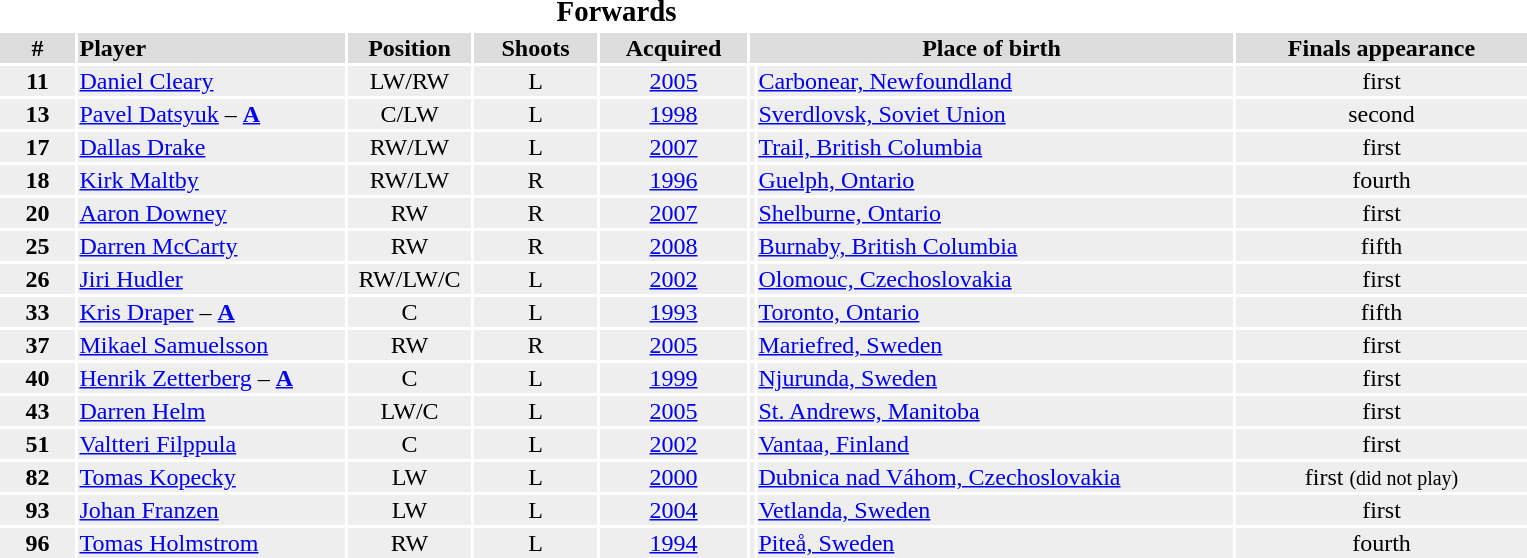<table style="text-align:center;">
<tr>
<th colspan="7"><big>Forwards</big></th>
</tr>
<tr style="background:#dddddd;">
<th style="width:3em">#</th>
<th style="width:11em; text-align:left">Player</th>
<th style="width:5em">Position</th>
<th style="width:5em">Shoots</th>
<th style="width:6em">Acquired</th>
<th style="width:20em" colspan="2">Place of birth</th>
<th style="width:12em">Finals appearance</th>
</tr>
<tr style="background:#eeeeee;">
<td><strong>11</strong></td>
<td align="left"><a href='#'>Daniel Cleary</a></td>
<td>LW/RW</td>
<td>L</td>
<td><a href='#'>2005</a></td>
<td></td>
<td align="left"><a href='#'>Carbonear, Newfoundland</a></td>
<td>first</td>
</tr>
<tr style="background:#eeeeee;">
<td><strong>13</strong></td>
<td align="left"><a href='#'>Pavel Datsyuk</a> – <strong><a href='#'>A</a></strong></td>
<td>C/LW</td>
<td>L</td>
<td><a href='#'>1998</a></td>
<td></td>
<td align="left"><a href='#'>Sverdlovsk, Soviet Union</a></td>
<td>second </td>
</tr>
<tr style="background:#eeeeee;">
<td><strong>17</strong></td>
<td align="left"><a href='#'>Dallas Drake</a></td>
<td>RW/LW</td>
<td>L</td>
<td><a href='#'>2007</a></td>
<td></td>
<td align="left"><a href='#'>Trail, British Columbia</a></td>
<td>first</td>
</tr>
<tr style="background:#eeeeee;">
<td><strong>18</strong></td>
<td align="left"><a href='#'>Kirk Maltby</a></td>
<td>RW/LW</td>
<td>R</td>
<td><a href='#'>1996</a></td>
<td></td>
<td align="left"><a href='#'>Guelph, Ontario</a></td>
<td>fourth </td>
</tr>
<tr style="background:#eeeeee;">
<td><strong>20</strong></td>
<td align="left"><a href='#'>Aaron Downey</a></td>
<td>RW</td>
<td>R</td>
<td><a href='#'>2007</a></td>
<td></td>
<td align="left"><a href='#'>Shelburne, Ontario</a></td>
<td>first </td>
</tr>
<tr style="background:#eeeeee;">
<td><strong>25</strong></td>
<td align="left"><a href='#'>Darren McCarty</a></td>
<td>RW</td>
<td>R</td>
<td><a href='#'>2008</a></td>
<td></td>
<td align="left"><a href='#'>Burnaby, British Columbia</a></td>
<td>fifth </td>
</tr>
<tr style="background:#eeeeee;">
<td><strong>26</strong></td>
<td align="left"><a href='#'>Jiri Hudler</a></td>
<td>RW/LW/C</td>
<td>L</td>
<td><a href='#'>2002</a></td>
<td></td>
<td align="left"><a href='#'>Olomouc, Czechoslovakia</a></td>
<td>first</td>
</tr>
<tr style="background:#eeeeee;">
<td><strong>33</strong></td>
<td align="left"><a href='#'>Kris Draper</a> – <strong><a href='#'>A</a></strong></td>
<td>C</td>
<td>L</td>
<td><a href='#'>1993</a></td>
<td></td>
<td align="left"><a href='#'>Toronto, Ontario</a></td>
<td>fifth </td>
</tr>
<tr style="background:#eeeeee;">
<td><strong>37</strong></td>
<td align="left"><a href='#'>Mikael Samuelsson</a></td>
<td>RW</td>
<td>R</td>
<td><a href='#'>2005</a></td>
<td></td>
<td align="left"><a href='#'>Mariefred, Sweden</a></td>
<td>first</td>
</tr>
<tr style="background:#eeeeee;">
<td><strong>40</strong></td>
<td align="left"><a href='#'>Henrik Zetterberg</a> – <strong><a href='#'>A</a></strong></td>
<td>C</td>
<td>L</td>
<td><a href='#'>1999</a></td>
<td></td>
<td align="left"><a href='#'>Njurunda, Sweden</a></td>
<td>first</td>
</tr>
<tr style="background:#eeeeee;">
<td><strong>43</strong></td>
<td align="left"><a href='#'>Darren Helm</a></td>
<td>LW/C</td>
<td>L</td>
<td><a href='#'>2005</a></td>
<td></td>
<td align="left"><a href='#'>St. Andrews, Manitoba</a></td>
<td>first</td>
</tr>
<tr style="background:#eeeeee;">
<td><strong>51</strong></td>
<td align="left"><a href='#'>Valtteri Filppula</a></td>
<td>C</td>
<td>L</td>
<td><a href='#'>2002</a></td>
<td></td>
<td align="left"><a href='#'>Vantaa, Finland</a></td>
<td>first</td>
</tr>
<tr style="background:#eeeeee;">
<td><strong>82</strong></td>
<td align="left"><a href='#'>Tomas Kopecky</a></td>
<td>LW</td>
<td>L</td>
<td><a href='#'>2000</a></td>
<td></td>
<td align="left"><a href='#'>Dubnica nad Váhom, Czechoslovakia</a></td>
<td>first <small>(did not play)</small></td>
</tr>
<tr style="background:#eeeeee;">
<td><strong>93</strong></td>
<td align="left"><a href='#'>Johan Franzen</a></td>
<td>LW</td>
<td>L</td>
<td><a href='#'>2004</a></td>
<td></td>
<td align="left"><a href='#'>Vetlanda, Sweden</a></td>
<td>first</td>
</tr>
<tr style="background:#eeeeee;">
<td><strong>96</strong></td>
<td align="left"><a href='#'>Tomas Holmstrom</a></td>
<td>RW</td>
<td>L</td>
<td><a href='#'>1994</a></td>
<td></td>
<td align="left"><a href='#'>Piteå, Sweden</a></td>
<td>fourth </td>
</tr>
</table>
